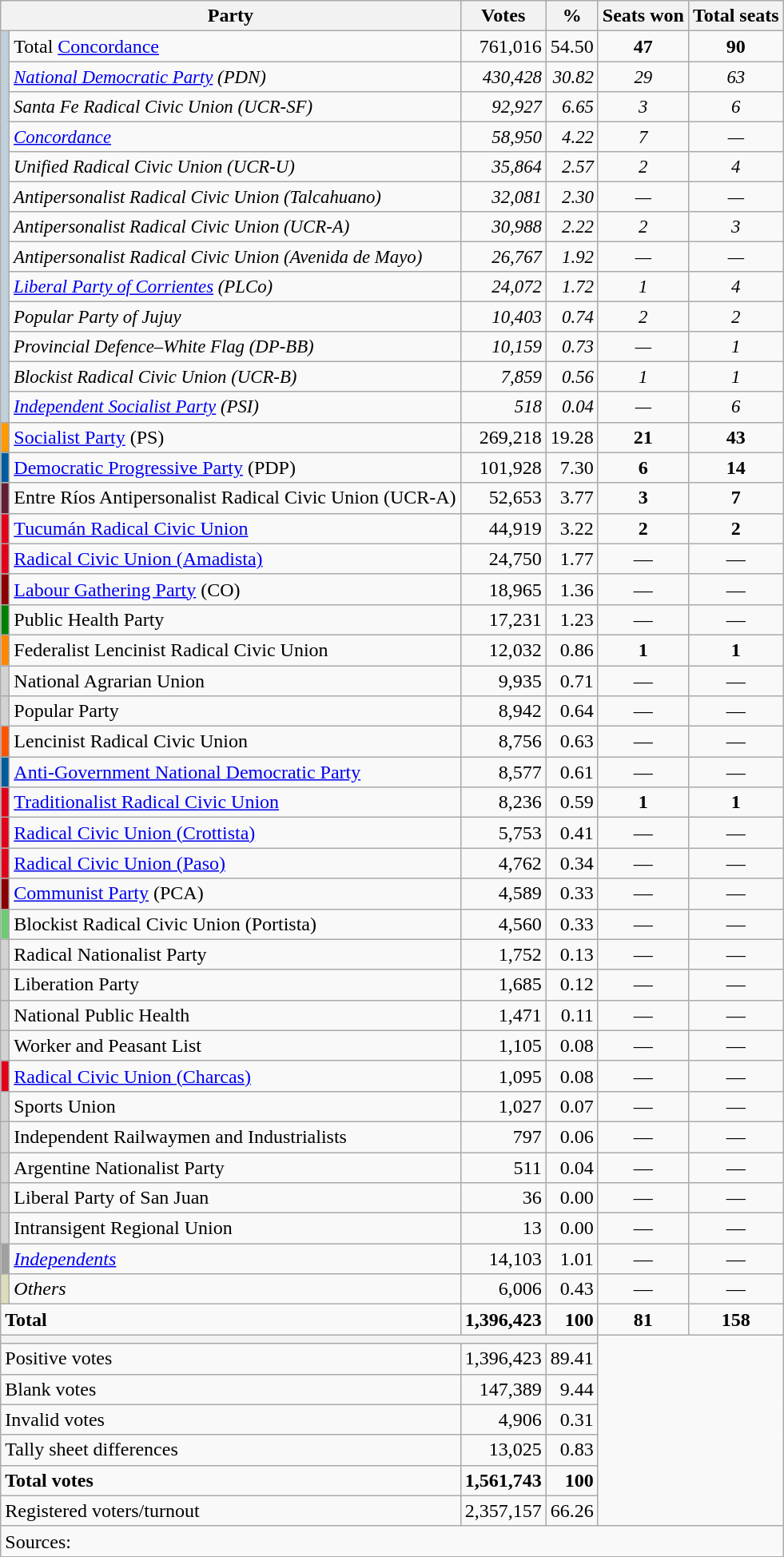<table class="wikitable" style="text-align:right;">
<tr>
<th colspan=2>Party</th>
<th>Votes</th>
<th>%</th>
<th>Seats won</th>
<th>Total seats</th>
</tr>
<tr>
<td bgcolor=#bfd0da rowspan=13></td>
<td align=left>Total <a href='#'>Concordance</a></td>
<td>761,016</td>
<td>54.50</td>
<td align=center><strong>47</strong></td>
<td align=center><strong>90</strong></td>
</tr>
<tr style="font-size: 95%; font-style: italic">
<td align=left><span><a href='#'>National Democratic Party</a> (PDN)</span></td>
<td>430,428</td>
<td>30.82</td>
<td align=center>29</td>
<td align=center>63</td>
</tr>
<tr style="font-size: 95%; font-style: italic">
<td align=left><span>Santa Fe Radical Civic Union (UCR-SF)</span></td>
<td>92,927</td>
<td>6.65</td>
<td align=center>3</td>
<td align=center>6</td>
</tr>
<tr style="font-size: 95%; font-style: italic">
<td align=left><span><a href='#'>Concordance</a></span></td>
<td>58,950</td>
<td>4.22</td>
<td align=center>7</td>
<td align=center>—</td>
</tr>
<tr style="font-size: 95%; font-style: italic">
<td align=left><span>Unified Radical Civic Union (UCR-U)</span></td>
<td>35,864</td>
<td>2.57</td>
<td align=center>2</td>
<td align=center>4</td>
</tr>
<tr style="font-size: 95%; font-style: italic">
<td align=left><span>Antipersonalist Radical Civic Union (Talcahuano)</span></td>
<td>32,081</td>
<td>2.30</td>
<td align=center>—</td>
<td align=center>—</td>
</tr>
<tr style="font-size: 95%; font-style: italic">
<td align=left><span>Antipersonalist Radical Civic Union (UCR-A)</span></td>
<td>30,988</td>
<td>2.22</td>
<td align=center>2</td>
<td align=center>3</td>
</tr>
<tr style="font-size: 95%; font-style: italic">
<td align=left><span>Antipersonalist Radical Civic Union (Avenida de Mayo)</span></td>
<td>26,767</td>
<td>1.92</td>
<td align=center>—</td>
<td align=center>—</td>
</tr>
<tr style="font-size: 95%; font-style: italic">
<td align=left><span><a href='#'>Liberal Party of Corrientes</a> (PLCo)</span></td>
<td>24,072</td>
<td>1.72</td>
<td align=center>1</td>
<td align=center>4</td>
</tr>
<tr style="font-size: 95%; font-style: italic">
<td align=left><span>Popular Party of Jujuy</span></td>
<td>10,403</td>
<td>0.74</td>
<td align=center>2</td>
<td align=center>2</td>
</tr>
<tr style="font-size: 95%; font-style: italic">
<td align=left><span>Provincial Defence–White Flag (DP-BB)</span></td>
<td>10,159</td>
<td>0.73</td>
<td align=center>—</td>
<td align=center>1</td>
</tr>
<tr style="font-size: 95%; font-style: italic">
<td align=left><span>Blockist Radical Civic Union (UCR-B)</span></td>
<td>7,859</td>
<td>0.56</td>
<td align=center>1</td>
<td align=center>1</td>
</tr>
<tr style="font-size: 95%; font-style: italic">
<td align=left><span><a href='#'>Independent Socialist Party</a> (PSI)</span></td>
<td>518</td>
<td>0.04</td>
<td align=center>—</td>
<td align=center>6</td>
</tr>
<tr>
<td bgcolor=#FF9900></td>
<td align=left><a href='#'>Socialist Party</a> (PS)</td>
<td>269,218</td>
<td>19.28</td>
<td align=center><strong>21</strong></td>
<td align=center><strong>43</strong></td>
</tr>
<tr>
<td bgcolor=#005C9E></td>
<td align=left><a href='#'>Democratic Progressive Party</a> (PDP)</td>
<td>101,928</td>
<td>7.30</td>
<td align=center><strong>6</strong></td>
<td align=center><strong>14</strong></td>
</tr>
<tr>
<td bgcolor=#641C34></td>
<td align=left>Entre Ríos Antipersonalist Radical Civic Union (UCR-A)</td>
<td>52,653</td>
<td>3.77</td>
<td align=center><strong>3</strong></td>
<td align=center><strong>7</strong></td>
</tr>
<tr>
<td bgcolor=#E10019></td>
<td align=left><a href='#'>Tucumán Radical Civic Union</a></td>
<td>44,919</td>
<td>3.22</td>
<td align=center><strong>2</strong></td>
<td align=center><strong>2</strong></td>
</tr>
<tr>
<td bgcolor=#E10019></td>
<td align=left><a href='#'>Radical Civic Union (Amadista)</a></td>
<td>24,750</td>
<td>1.77</td>
<td align=center>—</td>
<td align=center>—</td>
</tr>
<tr>
<td bgcolor=darkred></td>
<td align=left><a href='#'>Labour Gathering Party</a> (CO)</td>
<td>18,965</td>
<td>1.36</td>
<td align=center>—</td>
<td align=center>—</td>
</tr>
<tr>
<td bgcolor=green></td>
<td align=left>Public Health Party</td>
<td>17,231</td>
<td>1.23</td>
<td align=center>—</td>
<td align=center>—</td>
</tr>
<tr>
<td bgcolor=#FF8800></td>
<td align=left>Federalist Lencinist Radical Civic Union</td>
<td>12,032</td>
<td>0.86</td>
<td align=center><strong>1</strong></td>
<td align=center><strong>1</strong></td>
</tr>
<tr>
<td bgcolor=lightgrey></td>
<td align=left>National Agrarian Union</td>
<td>9,935</td>
<td>0.71</td>
<td align=center>—</td>
<td align=center>—</td>
</tr>
<tr>
<td bgcolor=lightgrey></td>
<td align=left>Popular Party</td>
<td>8,942</td>
<td>0.64</td>
<td align=center>—</td>
<td align=center>—</td>
</tr>
<tr>
<td bgcolor=#FF5500></td>
<td align=left>Lencinist Radical Civic Union</td>
<td>8,756</td>
<td>0.63</td>
<td align=center>—</td>
<td align=center>—</td>
</tr>
<tr>
<td bgcolor=#005C9E></td>
<td align=left><a href='#'>Anti-Government National Democratic Party</a></td>
<td>8,577</td>
<td>0.61</td>
<td align=center>—</td>
<td align=center>—</td>
</tr>
<tr>
<td bgcolor=#E10019></td>
<td align=left><a href='#'>Traditionalist Radical Civic Union</a></td>
<td>8,236</td>
<td>0.59</td>
<td align=center><strong>1</strong></td>
<td align=center><strong>1</strong></td>
</tr>
<tr>
<td bgcolor=#E10019></td>
<td align=left><a href='#'>Radical Civic Union (Crottista)</a></td>
<td>5,753</td>
<td>0.41</td>
<td align=center>—</td>
<td align=center>—</td>
</tr>
<tr>
<td bgcolor=#E10019></td>
<td align=left><a href='#'>Radical Civic Union (Paso)</a></td>
<td>4,762</td>
<td>0.34</td>
<td align=center>—</td>
<td align=center>—</td>
</tr>
<tr>
<td bgcolor=darkred></td>
<td align=left><a href='#'>Communist Party</a> (PCA)</td>
<td>4,589</td>
<td>0.33</td>
<td align=center>—</td>
<td align=center>—</td>
</tr>
<tr>
<td bgcolor=#6ccc73></td>
<td align=left>Blockist Radical Civic Union (Portista)</td>
<td>4,560</td>
<td>0.33</td>
<td align=center>—</td>
<td align=center>—</td>
</tr>
<tr>
<td bgcolor=lightgrey></td>
<td align=left>Radical Nationalist Party</td>
<td>1,752</td>
<td>0.13</td>
<td align=center>—</td>
<td align=center>—</td>
</tr>
<tr>
<td bgcolor=lightgrey></td>
<td align=left>Liberation Party</td>
<td>1,685</td>
<td>0.12</td>
<td align=center>—</td>
<td align=center>—</td>
</tr>
<tr>
<td bgcolor=lightgrey></td>
<td align=left>National Public Health</td>
<td>1,471</td>
<td>0.11</td>
<td align=center>—</td>
<td align=center>—</td>
</tr>
<tr>
<td bgcolor=lightgrey></td>
<td align=left>Worker and Peasant List</td>
<td>1,105</td>
<td>0.08</td>
<td align=center>—</td>
<td align=center>—</td>
</tr>
<tr>
<td bgcolor=#E10019></td>
<td align=left><a href='#'>Radical Civic Union (Charcas)</a></td>
<td>1,095</td>
<td>0.08</td>
<td align=center>—</td>
<td align=center>—</td>
</tr>
<tr>
<td bgcolor=lightgrey></td>
<td align=left>Sports Union</td>
<td>1,027</td>
<td>0.07</td>
<td align=center>—</td>
<td align=center>—</td>
</tr>
<tr>
<td bgcolor=lightgrey></td>
<td align=left>Independent Railwaymen and Industrialists</td>
<td>797</td>
<td>0.06</td>
<td align=center>—</td>
<td align=center>—</td>
</tr>
<tr>
<td bgcolor=lightgrey></td>
<td align=left>Argentine Nationalist Party</td>
<td>511</td>
<td>0.04</td>
<td align=center>—</td>
<td align=center>—</td>
</tr>
<tr>
<td bgcolor=lightgrey></td>
<td align=left>Liberal Party of San Juan</td>
<td>36</td>
<td>0.00</td>
<td align=center>—</td>
<td align=center>—</td>
</tr>
<tr>
<td bgcolor=lightgrey></td>
<td align=left>Intransigent Regional Union</td>
<td>13</td>
<td>0.00</td>
<td align=center>—</td>
<td align=center>—</td>
</tr>
<tr>
<td bgcolor=#A0A0A0></td>
<td align=left><em><a href='#'>Independents</a></em></td>
<td>14,103</td>
<td>1.01</td>
<td align=center>—</td>
<td align=center>—</td>
</tr>
<tr>
<td bgcolor=#DDDDBB></td>
<td align=left><em>Others</em></td>
<td>6,006</td>
<td>0.43</td>
<td align=center>—</td>
<td align=center>—</td>
</tr>
<tr style="font-weight:bold">
<td colspan=2 align=left>Total</td>
<td>1,396,423</td>
<td>100</td>
<td align=center><strong>81</strong></td>
<td align=center><strong>158</strong></td>
</tr>
<tr>
<th colspan=4></th>
<td rowspan=7 colspan=2></td>
</tr>
<tr>
<td colspan=2 align=left>Positive votes</td>
<td>1,396,423</td>
<td>89.41</td>
</tr>
<tr>
<td colspan=2 align=left>Blank votes</td>
<td>147,389</td>
<td>9.44</td>
</tr>
<tr>
<td colspan=2 align=left>Invalid votes</td>
<td>4,906</td>
<td>0.31</td>
</tr>
<tr>
<td colspan=2 align=left>Tally sheet differences</td>
<td>13,025</td>
<td>0.83</td>
</tr>
<tr style="font-weight:bold">
<td colspan=2 align=left>Total votes</td>
<td>1,561,743</td>
<td>100</td>
</tr>
<tr>
<td colspan=2 align=left>Registered voters/turnout</td>
<td>2,357,157</td>
<td>66.26</td>
</tr>
<tr>
<td colspan=6 align=left>Sources:</td>
</tr>
</table>
